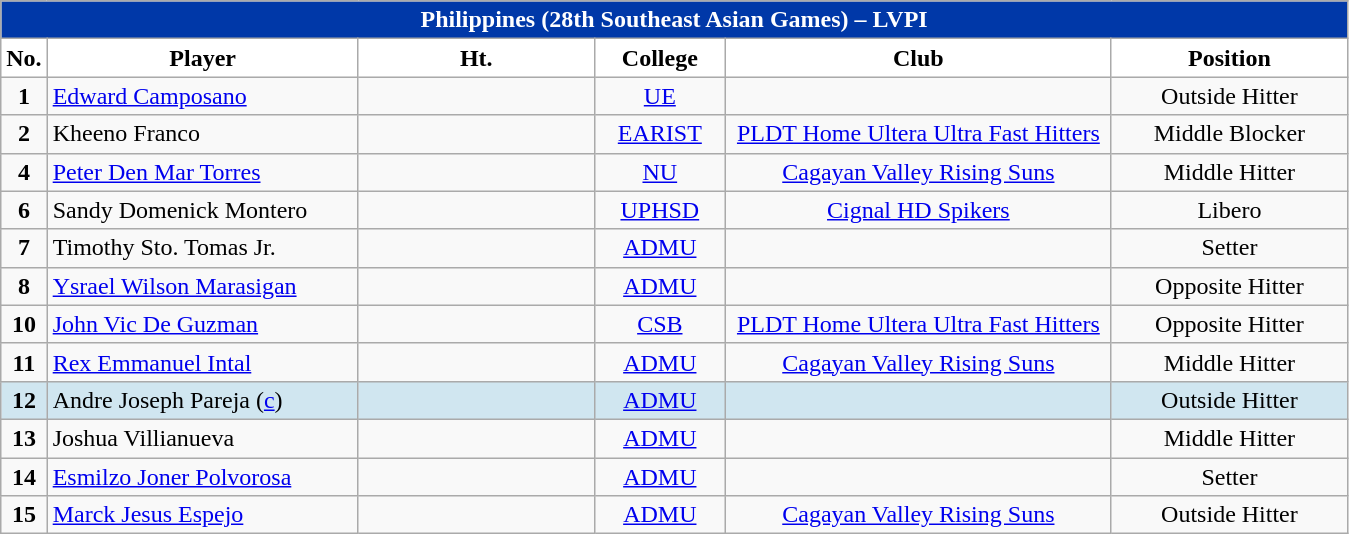<table class="wikitable" style="text-align:center;">
<tr>
<td colspan="6" style="background: #0038A8; color: white; text-align: center"><strong>Philippines (28th Southeast Asian Games) – LVPI</strong></td>
</tr>
<tr>
<th width=8px style="background: white; color: black; text-align: center"><strong>No.</strong></th>
<th width=200px style="background: white; color: black">Player</th>
<th width=150px style="background: white; color: black">Ht.</th>
<th width=80px style="background: white; color: black">College</th>
<th width=250px style="background: white; color: black">Club</th>
<th width=150px style="background: white; color: black">Position</th>
</tr>
<tr>
<td><strong>1</strong></td>
<td style="text-align: left"><a href='#'>Edward Camposano</a></td>
<td></td>
<td><a href='#'>UE</a></td>
<td></td>
<td>Outside Hitter</td>
</tr>
<tr>
<td><strong>2</strong></td>
<td style="text-align: left">Kheeno Franco</td>
<td></td>
<td><a href='#'>EARIST</a></td>
<td><a href='#'>PLDT Home Ultera Ultra Fast Hitters</a></td>
<td>Middle Blocker</td>
</tr>
<tr>
<td><strong>4</strong></td>
<td style="text-align: left"><a href='#'>Peter Den Mar Torres</a></td>
<td></td>
<td><a href='#'>NU</a></td>
<td><a href='#'>Cagayan Valley Rising Suns</a></td>
<td>Middle Hitter</td>
</tr>
<tr>
<td><strong>6</strong></td>
<td style="text-align: left">Sandy Domenick Montero</td>
<td></td>
<td><a href='#'>UPHSD</a></td>
<td><a href='#'>Cignal HD Spikers</a></td>
<td>Libero</td>
</tr>
<tr>
<td><strong>7</strong></td>
<td style="text-align: left">Timothy Sto. Tomas Jr.</td>
<td></td>
<td><a href='#'>ADMU</a></td>
<td></td>
<td>Setter</td>
</tr>
<tr>
<td><strong>8</strong></td>
<td style="text-align: left"><a href='#'>Ysrael Wilson Marasigan</a></td>
<td></td>
<td><a href='#'>ADMU</a></td>
<td></td>
<td>Opposite Hitter</td>
</tr>
<tr>
<td><strong>10</strong></td>
<td style="text-align: left"><a href='#'>John Vic De Guzman</a></td>
<td></td>
<td><a href='#'>CSB</a></td>
<td><a href='#'>PLDT Home Ultera Ultra Fast Hitters</a></td>
<td>Opposite Hitter</td>
</tr>
<tr>
<td><strong>11</strong></td>
<td style="text-align: left"><a href='#'>Rex Emmanuel Intal</a></td>
<td></td>
<td><a href='#'>ADMU</a></td>
<td><a href='#'>Cagayan Valley Rising Suns</a></td>
<td>Middle Hitter</td>
</tr>
<tr bgcolor=#D0E6F>
<td><strong>12</strong></td>
<td style="text-align: left">Andre Joseph Pareja (<a href='#'>c</a>)</td>
<td></td>
<td><a href='#'>ADMU</a></td>
<td></td>
<td>Outside Hitter</td>
</tr>
<tr>
<td><strong>13</strong></td>
<td style="text-align: left">Joshua Villianueva</td>
<td></td>
<td><a href='#'>ADMU</a></td>
<td></td>
<td>Middle Hitter</td>
</tr>
<tr>
<td><strong>14</strong></td>
<td style="text-align: left"><a href='#'>Esmilzo Joner Polvorosa</a></td>
<td></td>
<td><a href='#'>ADMU</a></td>
<td></td>
<td>Setter</td>
</tr>
<tr>
<td><strong>15</strong></td>
<td style="text-align: left"><a href='#'>Marck Jesus Espejo</a></td>
<td></td>
<td><a href='#'>ADMU</a></td>
<td><a href='#'>Cagayan Valley Rising Suns</a></td>
<td>Outside Hitter</td>
</tr>
</table>
